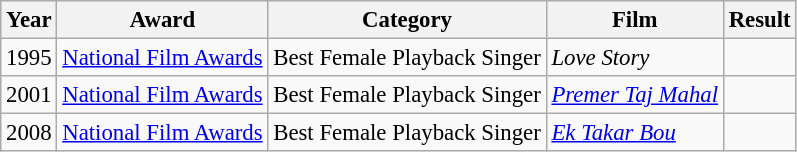<table class="wikitable" style="font-size: 95%;">
<tr>
<th>Year</th>
<th>Award</th>
<th>Category</th>
<th>Film</th>
<th>Result</th>
</tr>
<tr>
<td>1995</td>
<td><a href='#'>National Film Awards</a></td>
<td>Best Female Playback Singer</td>
<td><em>Love Story</em></td>
<td></td>
</tr>
<tr>
<td>2001</td>
<td><a href='#'>National Film Awards</a></td>
<td>Best Female Playback Singer</td>
<td><em><a href='#'>Premer Taj Mahal</a></em></td>
<td></td>
</tr>
<tr>
<td>2008</td>
<td><a href='#'>National Film Awards</a></td>
<td>Best Female Playback Singer</td>
<td><em><a href='#'>Ek Takar Bou</a></em></td>
<td></td>
</tr>
</table>
